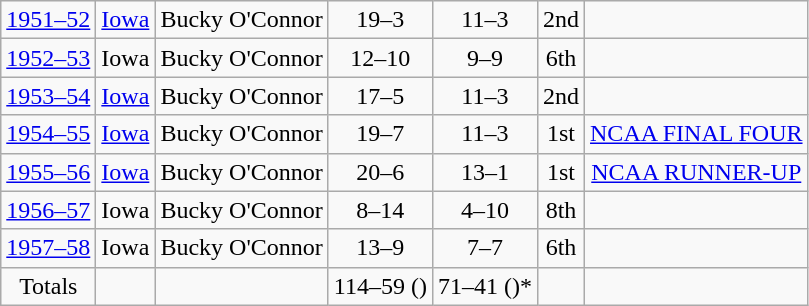<table class="wikitable" style="text-align:center">
<tr>
<td><a href='#'>1951–52</a></td>
<td><a href='#'>Iowa</a></td>
<td>Bucky O'Connor</td>
<td>19–3</td>
<td>11–3</td>
<td>2nd</td>
<td></td>
</tr>
<tr>
<td><a href='#'>1952–53</a></td>
<td>Iowa</td>
<td>Bucky O'Connor</td>
<td>12–10</td>
<td>9–9</td>
<td>6th</td>
<td></td>
</tr>
<tr>
<td><a href='#'>1953–54</a></td>
<td><a href='#'>Iowa</a></td>
<td>Bucky O'Connor</td>
<td>17–5</td>
<td>11–3</td>
<td>2nd</td>
<td></td>
</tr>
<tr>
<td><a href='#'>1954–55</a></td>
<td><a href='#'>Iowa</a></td>
<td>Bucky O'Connor</td>
<td>19–7</td>
<td>11–3</td>
<td>1st</td>
<td><a href='#'>NCAA FINAL FOUR</a></td>
</tr>
<tr>
<td><a href='#'>1955–56</a></td>
<td><a href='#'>Iowa</a></td>
<td>Bucky O'Connor</td>
<td>20–6</td>
<td>13–1</td>
<td>1st</td>
<td><a href='#'>NCAA RUNNER-UP</a></td>
</tr>
<tr>
<td><a href='#'>1956–57</a></td>
<td>Iowa</td>
<td>Bucky O'Connor</td>
<td>8–14</td>
<td>4–10</td>
<td>8th</td>
<td></td>
</tr>
<tr>
<td><a href='#'>1957–58</a></td>
<td>Iowa</td>
<td>Bucky O'Connor</td>
<td>13–9</td>
<td>7–7</td>
<td>6th</td>
<td></td>
</tr>
<tr>
<td>Totals</td>
<td></td>
<td></td>
<td>114–59 ()</td>
<td>71–41 ()*</td>
<td></td>
<td></td>
</tr>
</table>
